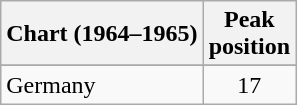<table class="wikitable">
<tr>
<th>Chart (1964–1965)</th>
<th>Peak<br>position</th>
</tr>
<tr>
</tr>
<tr>
<td>Germany</td>
<td align="center">17</td>
</tr>
</table>
